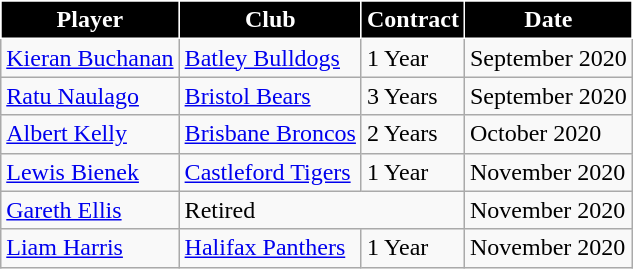<table class="wikitable">
<tr>
<th scope="col" style="background:black; color:white; border:solid white 1px">Player</th>
<th scope="col" style="background:black; color:white; border:solid white 1px">Club</th>
<th scope="col" style="background:black; color:white; border:solid white 1px">Contract</th>
<th scope="col" style="background:black; color:white; border:solid white 1px">Date</th>
</tr>
<tr>
<td> <a href='#'>Kieran Buchanan</a></td>
<td><a href='#'>Batley Bulldogs</a></td>
<td>1 Year</td>
<td>September 2020</td>
</tr>
<tr>
<td> <a href='#'>Ratu Naulago</a></td>
<td><a href='#'>Bristol Bears</a></td>
<td>3 Years</td>
<td>September 2020</td>
</tr>
<tr>
<td> <a href='#'>Albert Kelly</a></td>
<td><a href='#'>Brisbane Broncos</a></td>
<td>2 Years</td>
<td>October 2020</td>
</tr>
<tr>
<td> <a href='#'>Lewis Bienek</a></td>
<td><a href='#'>Castleford Tigers</a></td>
<td>1 Year</td>
<td>November 2020</td>
</tr>
<tr>
<td> <a href='#'>Gareth Ellis</a></td>
<td colspan="2">Retired</td>
<td>November 2020</td>
</tr>
<tr>
<td> <a href='#'>Liam Harris</a></td>
<td><a href='#'>Halifax Panthers</a></td>
<td>1 Year</td>
<td>November 2020</td>
</tr>
</table>
